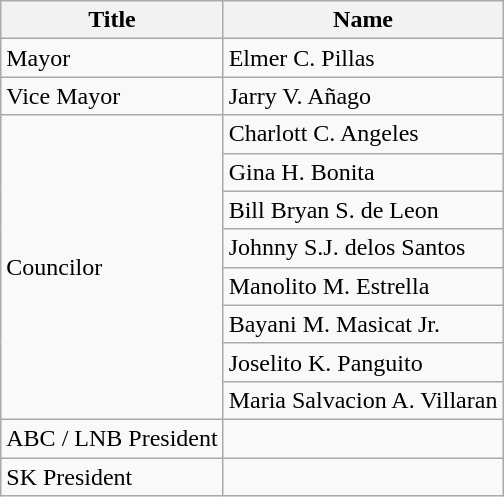<table class="wikitable">
<tr>
<th>Title</th>
<th>Name</th>
</tr>
<tr>
<td>Mayor</td>
<td>Elmer C. Pillas</td>
</tr>
<tr>
<td>Vice Mayor</td>
<td>Jarry V. Añago</td>
</tr>
<tr>
<td rowspan="8">Councilor</td>
<td>Charlott C. Angeles</td>
</tr>
<tr>
<td>Gina H. Bonita</td>
</tr>
<tr>
<td>Bill Bryan S. de Leon</td>
</tr>
<tr>
<td>Johnny S.J. delos Santos</td>
</tr>
<tr>
<td>Manolito M. Estrella</td>
</tr>
<tr>
<td>Bayani M. Masicat Jr.</td>
</tr>
<tr>
<td>Joselito K. Panguito</td>
</tr>
<tr>
<td>Maria Salvacion A. Villaran</td>
</tr>
<tr>
<td>ABC / LNB President</td>
<td></td>
</tr>
<tr>
<td>SK President</td>
<td></td>
</tr>
</table>
